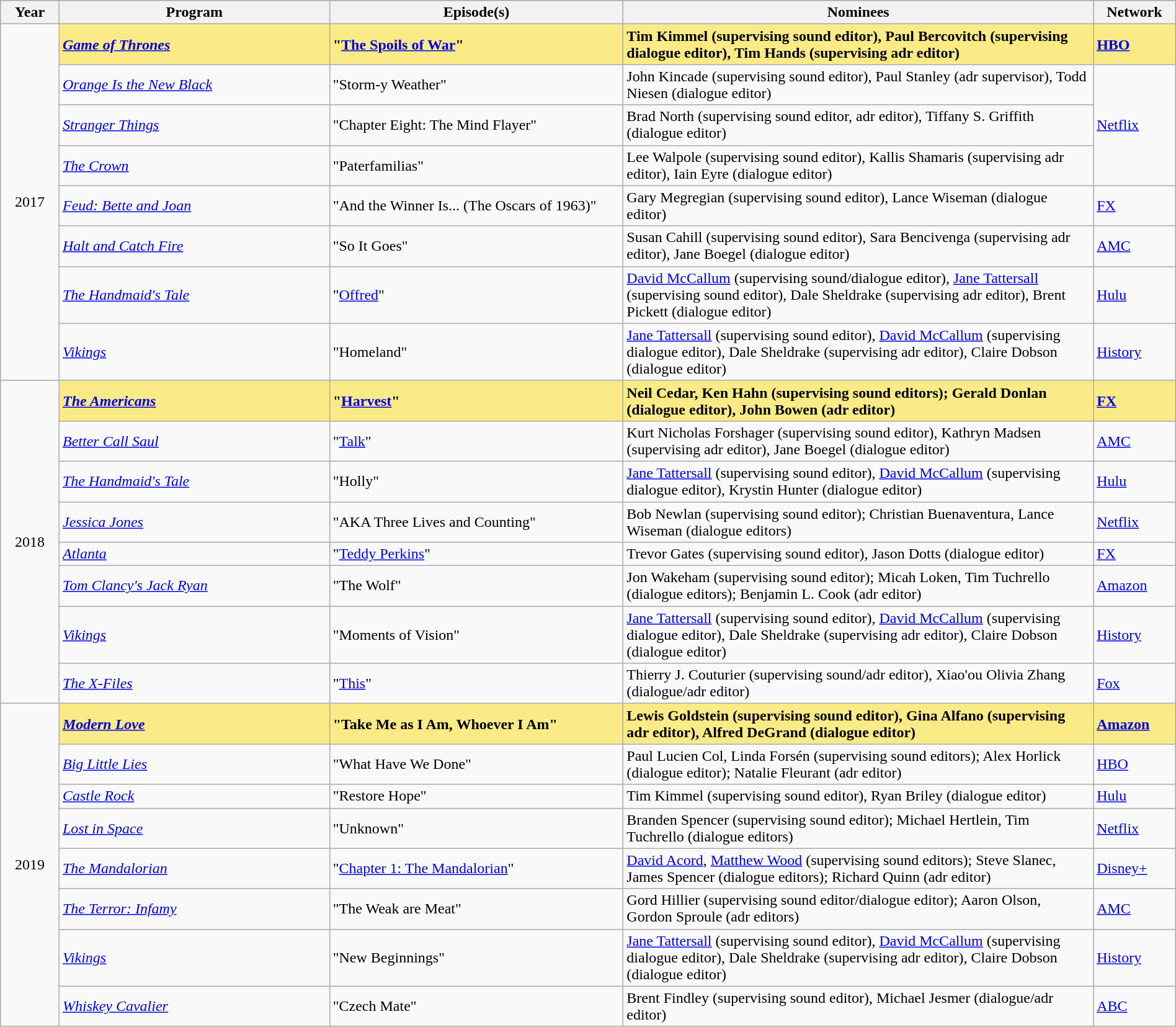<table class="wikitable" style="width:100%">
<tr bgcolor="#bebebe">
<th width="5%">Year</th>
<th width="23%">Program</th>
<th width="25%">Episode(s)</th>
<th width="40%">Nominees</th>
<th width="7%">Network</th>
</tr>
<tr>
<td rowspan=8 style="text-align:center">2017<br></td>
<td style="background:#FAEB86;"><strong><em><a href='#'>Game of Thrones</a></em></strong></td>
<td style="background:#FAEB86;"><strong>"<a href='#'>The Spoils of War</a>" </strong></td>
<td style="background:#FAEB86;"><strong>Tim Kimmel (supervising sound editor), Paul Bercovitch (supervising dialogue editor), Tim Hands (supervising adr editor)</strong></td>
<td style="background:#FAEB86;"><strong><a href='#'>HBO</a></strong></td>
</tr>
<tr>
<td><em><a href='#'>Orange Is the New Black</a></em></td>
<td>"Storm-y Weather"</td>
<td>John Kincade (supervising sound editor), Paul Stanley (adr supervisor), Todd Niesen (dialogue editor)</td>
<td rowspan="3"><a href='#'>Netflix</a></td>
</tr>
<tr>
<td><em><a href='#'>Stranger Things</a></em></td>
<td>"Chapter Eight: The Mind Flayer"</td>
<td>Brad North (supervising sound editor, adr editor), Tiffany S. Griffith (dialogue editor)</td>
</tr>
<tr>
<td><em><a href='#'>The Crown</a></em></td>
<td>"Paterfamilias"</td>
<td>Lee Walpole (supervising sound editor), Kallis Shamaris (supervising adr editor), Iain Eyre (dialogue editor)</td>
</tr>
<tr>
<td><em><a href='#'>Feud: Bette and Joan</a></em></td>
<td>"And the Winner Is... (The Oscars of 1963)"</td>
<td>Gary Megregian (supervising sound editor), Lance Wiseman (dialogue editor)</td>
<td><a href='#'>FX</a></td>
</tr>
<tr>
<td><em><a href='#'>Halt and Catch Fire</a></em></td>
<td>"So It Goes"</td>
<td>Susan Cahill (supervising sound editor), Sara Bencivenga (supervising adr editor), Jane Boegel (dialogue editor)</td>
<td><a href='#'>AMC</a></td>
</tr>
<tr>
<td><em><a href='#'>The Handmaid's Tale</a></em></td>
<td>"<a href='#'>Offred</a>"</td>
<td><a href='#'>David McCallum</a> (supervising sound/dialogue editor), <a href='#'>Jane Tattersall</a> (supervising sound editor), Dale Sheldrake (supervising adr editor), Brent Pickett (dialogue editor)</td>
<td><a href='#'>Hulu</a></td>
</tr>
<tr>
<td><em><a href='#'>Vikings</a></em></td>
<td>"Homeland"</td>
<td><a href='#'>Jane Tattersall</a> (supervising sound editor), <a href='#'>David McCallum</a> (supervising dialogue editor), Dale Sheldrake (supervising adr editor), Claire Dobson (dialogue editor)</td>
<td><a href='#'>History</a></td>
</tr>
<tr>
<td rowspan=8 style="text-align:center">2018<br></td>
<td style="background:#FAEB86;"><strong><em><a href='#'>The Americans</a></em></strong></td>
<td style="background:#FAEB86;"><strong>"<a href='#'>Harvest</a>"</strong></td>
<td style="background:#FAEB86;"><strong>Neil Cedar, Ken Hahn (supervising sound editors); Gerald Donlan (dialogue editor), John Bowen (adr editor)</strong></td>
<td style="background:#FAEB86;"><strong><a href='#'>FX</a></strong></td>
</tr>
<tr>
<td><em><a href='#'>Better Call Saul</a></em></td>
<td>"<a href='#'>Talk</a>"</td>
<td>Kurt Nicholas Forshager (supervising sound editor), Kathryn Madsen (supervising adr editor), Jane Boegel (dialogue editor)</td>
<td><a href='#'>AMC</a></td>
</tr>
<tr>
<td><em><a href='#'>The Handmaid's Tale</a></em></td>
<td>"Holly"</td>
<td><a href='#'>Jane Tattersall</a> (supervising sound editor), <a href='#'>David McCallum</a> (supervising dialogue editor), Krystin Hunter (dialogue editor)</td>
<td><a href='#'>Hulu</a></td>
</tr>
<tr>
<td><em><a href='#'>Jessica Jones</a></em></td>
<td>"AKA Three Lives and Counting"</td>
<td>Bob Newlan (supervising sound editor); Christian Buenaventura, Lance Wiseman (dialogue editors)</td>
<td><a href='#'>Netflix</a></td>
</tr>
<tr>
<td><em><a href='#'>Atlanta</a></em></td>
<td>"<a href='#'>Teddy Perkins</a>"</td>
<td>Trevor Gates (supervising sound editor), Jason Dotts (dialogue editor)</td>
<td><a href='#'>FX</a></td>
</tr>
<tr>
<td><em><a href='#'>Tom Clancy's Jack Ryan</a></em></td>
<td>"The Wolf"</td>
<td>Jon Wakeham (supervising sound editor); Micah Loken, Tim Tuchrello (dialogue editors); Benjamin L. Cook (adr editor)</td>
<td><a href='#'>Amazon</a></td>
</tr>
<tr>
<td><em><a href='#'>Vikings</a></em></td>
<td>"Moments of Vision"</td>
<td><a href='#'>Jane Tattersall</a> (supervising sound editor), <a href='#'>David McCallum</a> (supervising dialogue editor), Dale Sheldrake (supervising adr editor), Claire Dobson (dialogue editor)</td>
<td><a href='#'>History</a></td>
</tr>
<tr>
<td><em><a href='#'>The X-Files</a></em></td>
<td>"<a href='#'>This</a>"</td>
<td>Thierry J. Couturier (supervising sound/adr editor), Xiao'ou Olivia Zhang (dialogue/adr editor)</td>
<td><a href='#'>Fox</a></td>
</tr>
<tr>
<td rowspan=8 style="text-align:center">2019<br></td>
<td style="background:#FAEB86;"><strong><em><a href='#'>Modern Love</a></em></strong></td>
<td style="background:#FAEB86;"><strong>"Take Me as I Am, Whoever I Am"</strong></td>
<td style="background:#FAEB86;"><strong>Lewis Goldstein (supervising sound editor), Gina Alfano (supervising adr editor), Alfred DeGrand (dialogue editor)</strong></td>
<td style="background:#FAEB86;"><strong><a href='#'>Amazon</a></strong></td>
</tr>
<tr>
<td><em><a href='#'>Big Little Lies</a></em></td>
<td>"What Have We Done"</td>
<td>Paul Lucien Col, Linda Forsén (supervising sound editors); Alex Horlick (dialogue editor); Natalie Fleurant (adr editor)</td>
<td><a href='#'>HBO</a></td>
</tr>
<tr>
<td><em><a href='#'>Castle Rock</a></em></td>
<td>"Restore Hope"</td>
<td>Tim Kimmel (supervising sound editor), Ryan Briley (dialogue editor)</td>
<td><a href='#'>Hulu</a></td>
</tr>
<tr>
<td><em><a href='#'>Lost in Space</a></em></td>
<td>"Unknown"</td>
<td>Branden Spencer (supervising sound editor); Michael Hertlein, Tim Tuchrello (dialogue editors)</td>
<td><a href='#'>Netflix</a></td>
</tr>
<tr>
<td><em><a href='#'>The Mandalorian</a></em></td>
<td>"<a href='#'>Chapter 1: The Mandalorian</a>"</td>
<td><a href='#'>David Acord</a>, <a href='#'>Matthew Wood</a> (supervising sound editors); Steve Slanec, James Spencer (dialogue editors); Richard Quinn (adr editor)</td>
<td><a href='#'>Disney+</a></td>
</tr>
<tr>
<td><em><a href='#'>The Terror: Infamy</a></em></td>
<td>"The Weak are Meat"</td>
<td>Gord Hillier (supervising sound editor/dialogue editor); Aaron Olson, Gordon Sproule (adr editors)</td>
<td><a href='#'>AMC</a></td>
</tr>
<tr>
<td><em><a href='#'>Vikings</a></em></td>
<td>"New Beginnings"</td>
<td><a href='#'>Jane Tattersall</a> (supervising sound editor), <a href='#'>David McCallum</a> (supervising dialogue editor), Dale Sheldrake (supervising adr editor), Claire Dobson (dialogue editor)</td>
<td><a href='#'>History</a></td>
</tr>
<tr>
<td><em><a href='#'>Whiskey Cavalier</a></em></td>
<td>"Czech Mate"</td>
<td>Brent Findley (supervising sound editor), Michael Jesmer (dialogue/adr editor)</td>
<td><a href='#'>ABC</a></td>
</tr>
</table>
